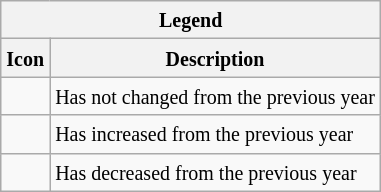<table class="wikitable">
<tr>
<th colspan="2"><small>Legend</small></th>
</tr>
<tr>
<th><small> Icon</small></th>
<th><small> Description</small></th>
</tr>
<tr>
<td></td>
<td><small>Has not changed from the previous year</small></td>
</tr>
<tr>
<td></td>
<td><small>Has increased from the previous year</small></td>
</tr>
<tr>
<td></td>
<td><small>Has decreased from the previous year</small></td>
</tr>
</table>
